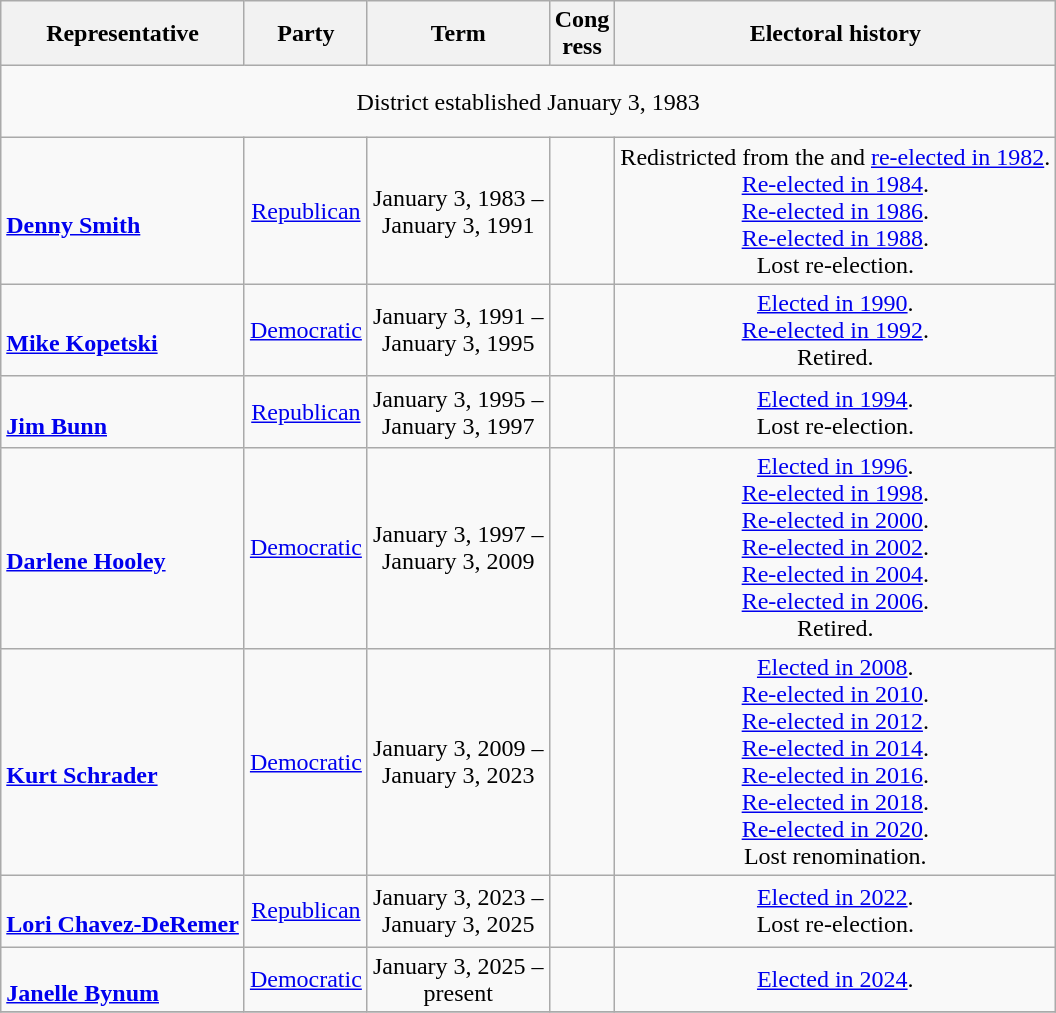<table class=wikitable style="text-align:center">
<tr>
<th>Representative</th>
<th>Party</th>
<th>Term</th>
<th>Cong<br>ress</th>
<th>Electoral history</th>
</tr>
<tr style="height:3em">
<td colspan=6>District established January 3, 1983</td>
</tr>
<tr style="height:3em">
<td align=left><br><strong><a href='#'>Denny Smith</a></strong><br></td>
<td><a href='#'>Republican</a></td>
<td nowrap>January 3, 1983 –<br>January 3, 1991</td>
<td></td>
<td>Redistricted from the  and <a href='#'>re-elected in 1982</a>.<br><a href='#'>Re-elected in 1984</a>.<br><a href='#'>Re-elected in 1986</a>.<br><a href='#'>Re-elected in 1988</a>.<br>Lost re-election.</td>
</tr>
<tr style="height:3em">
<td align=left><br><strong><a href='#'>Mike Kopetski</a></strong><br></td>
<td><a href='#'>Democratic</a></td>
<td nowrap>January 3, 1991 –<br>January 3, 1995</td>
<td></td>
<td><a href='#'>Elected in 1990</a>.<br><a href='#'>Re-elected in 1992</a>.<br>Retired.</td>
</tr>
<tr style="height:3em">
<td align=left><br><strong><a href='#'>Jim Bunn</a></strong><br></td>
<td><a href='#'>Republican</a></td>
<td nowrap>January 3, 1995 –<br>January 3, 1997</td>
<td></td>
<td><a href='#'>Elected in 1994</a>.<br>Lost re-election.</td>
</tr>
<tr style="height:3em">
<td align=left><br><strong><a href='#'>Darlene Hooley</a></strong><br></td>
<td><a href='#'>Democratic</a></td>
<td nowrap>January 3, 1997 –<br>January 3, 2009</td>
<td></td>
<td><a href='#'>Elected in 1996</a>.<br><a href='#'>Re-elected in 1998</a>.<br><a href='#'>Re-elected in 2000</a>.<br><a href='#'>Re-elected in 2002</a>.<br><a href='#'>Re-elected in 2004</a>.<br><a href='#'>Re-elected in 2006</a>.<br>Retired.</td>
</tr>
<tr style="height:3em">
<td align=left><br><strong><a href='#'>Kurt Schrader</a></strong><br></td>
<td><a href='#'>Democratic</a></td>
<td nowrap>January 3, 2009 –<br>January 3, 2023</td>
<td></td>
<td><a href='#'>Elected in 2008</a>.<br><a href='#'>Re-elected in 2010</a>.<br><a href='#'>Re-elected in 2012</a>.<br><a href='#'>Re-elected in 2014</a>.<br><a href='#'>Re-elected in 2016</a>.<br><a href='#'>Re-elected in 2018</a>.<br><a href='#'>Re-elected in 2020</a>.<br>Lost renomination.</td>
</tr>
<tr style="height:3em">
<td align=left><br><strong><a href='#'>Lori Chavez-DeRemer</a></strong><br></td>
<td><a href='#'>Republican</a></td>
<td nowrap>January 3, 2023 –<br>January 3, 2025</td>
<td></td>
<td><a href='#'>Elected in 2022</a>.<br>Lost re-election.</td>
</tr>
<tr>
<td align=left> <br><strong><a href='#'>Janelle Bynum</a></strong><br></td>
<td><a href='#'>Democratic</a></td>
<td>January 3, 2025 –<br>present</td>
<td></td>
<td><a href='#'>Elected in 2024</a>.</td>
</tr>
<tr>
</tr>
</table>
